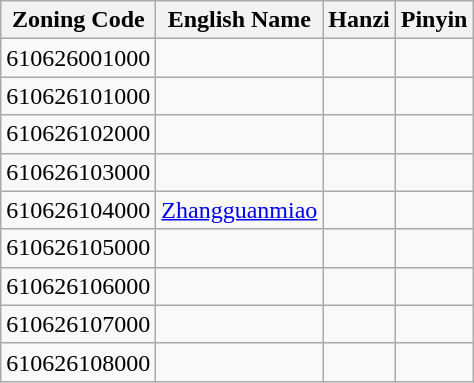<table class="wikitable">
<tr>
<th>Zoning Code</th>
<th>English Name</th>
<th>Hanzi</th>
<th>Pinyin</th>
</tr>
<tr>
<td>610626001000</td>
<td></td>
<td></td>
<td></td>
</tr>
<tr>
<td>610626101000</td>
<td></td>
<td></td>
<td></td>
</tr>
<tr>
<td>610626102000</td>
<td></td>
<td></td>
<td></td>
</tr>
<tr>
<td>610626103000</td>
<td></td>
<td></td>
<td></td>
</tr>
<tr>
<td>610626104000</td>
<td><a href='#'>Zhangguanmiao</a></td>
<td></td>
<td></td>
</tr>
<tr>
<td>610626105000</td>
<td></td>
<td></td>
<td></td>
</tr>
<tr>
<td>610626106000</td>
<td></td>
<td></td>
<td></td>
</tr>
<tr>
<td>610626107000</td>
<td></td>
<td></td>
<td></td>
</tr>
<tr>
<td>610626108000</td>
<td></td>
<td></td>
<td></td>
</tr>
</table>
